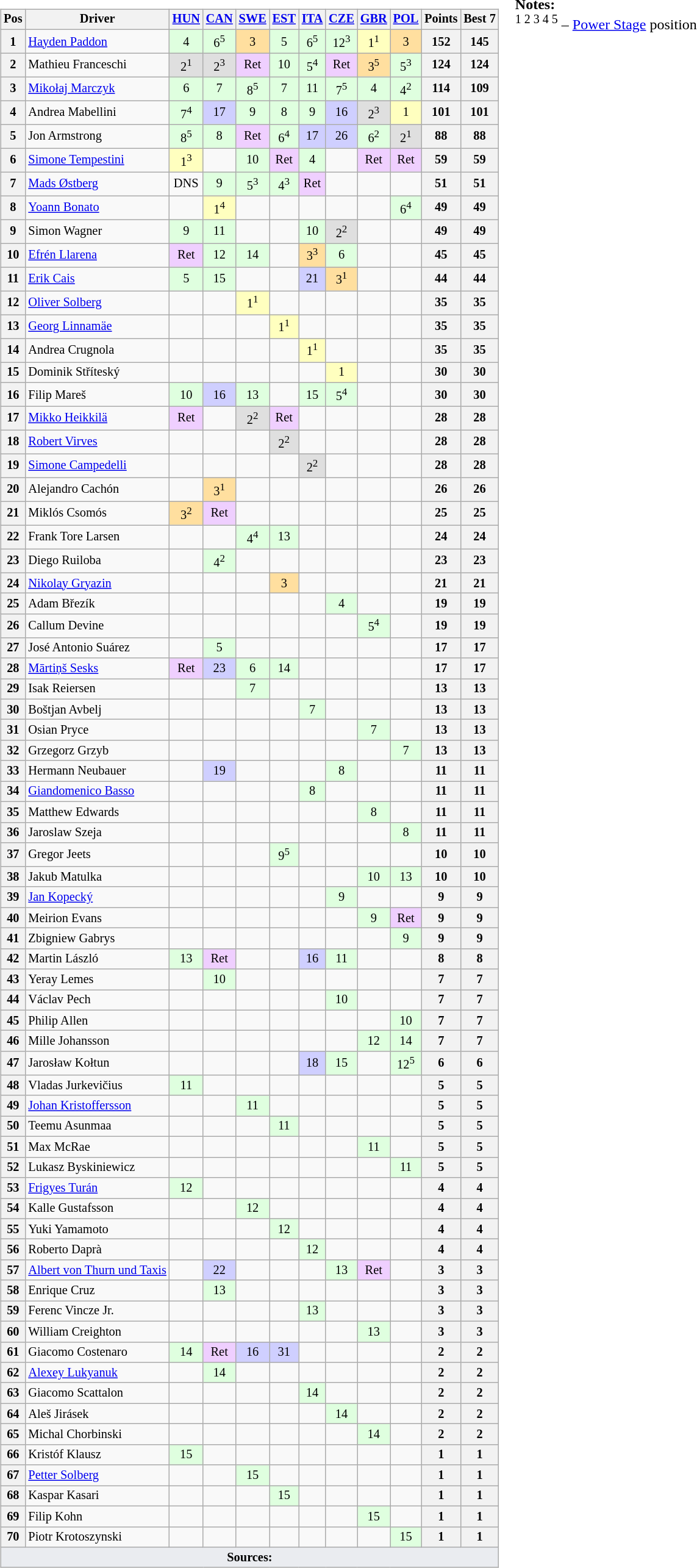<table>
<tr>
<td valign="top"><br><table class="wikitable" style="font-size: 85%; text-align: center">
<tr valign="top">
<th valign="middle">Pos</th>
<th valign="middle">Driver</th>
<th><a href='#'>HUN</a><br></th>
<th><a href='#'>CAN</a><br></th>
<th><a href='#'>SWE</a><br></th>
<th><a href='#'>EST</a><br></th>
<th><a href='#'>ITA</a><br></th>
<th><a href='#'>CZE</a><br></th>
<th><a href='#'>GBR</a><br></th>
<th><a href='#'>POL</a><br></th>
<th valign="middle">Points</th>
<th valign="middle">Best 7</th>
</tr>
<tr>
<th>1</th>
<td align="left"> <a href='#'>Hayden Paddon</a></td>
<td style="background:#DFFFDF;">4</td>
<td style="background:#DFFFDF;">6<sup>5</sup></td>
<td style="background:#FFDF9F;">3</td>
<td style="background:#DFFFDF;">5</td>
<td style="background:#DFFFDF;">6<sup>5</sup></td>
<td style="background:#DFFFDF;">12<sup>3</sup></td>
<td style="background:#FFFFBF;">1<sup>1</sup></td>
<td style="background:#FFDF9F;">3</td>
<th>152</th>
<th>145</th>
</tr>
<tr>
<th>2</th>
<td align="left"> Mathieu Franceschi</td>
<td style="background:#DFDFDF;">2<sup>1</sup></td>
<td style="background:#DFDFDF;">2<sup>3</sup></td>
<td style="background:#EFCFFF;">Ret</td>
<td style="background:#DFFFDF;">10</td>
<td style="background:#DFFFDF;">5<sup>4</sup></td>
<td style="background:#EFCFFF;">Ret</td>
<td style="background:#FFDF9F;">3<sup>5</sup></td>
<td style="background:#DFFFDF;">5<sup>3</sup></td>
<th>124</th>
<th>124</th>
</tr>
<tr>
<th>3</th>
<td align="left"> <a href='#'>Mikołaj Marczyk</a></td>
<td style="background:#DFFFDF;">6</td>
<td style="background:#DFFFDF;">7</td>
<td style="background:#DFFFDF;">8<sup>5</sup></td>
<td style="background:#DFFFDF;">7</td>
<td style="background:#DFFFDF;">11</td>
<td style="background:#DFFFDF;">7<sup>5</sup></td>
<td style="background:#DFFFDF;">4</td>
<td style="background:#DFFFDF;">4<sup>2</sup></td>
<th>114</th>
<th>109</th>
</tr>
<tr>
<th>4</th>
<td align="left"> Andrea Mabellini</td>
<td style="background:#DFFFDF;">7<sup>4</sup></td>
<td style="background:#CFCFFF;">17</td>
<td style="background:#DFFFDF;">9</td>
<td style="background:#DFFFDF;">8</td>
<td style="background:#DFFFDF;">9</td>
<td style="background:#CFCFFF;">16</td>
<td style="background:#DFDFDF;">2<sup>3</sup></td>
<td style="background:#FFFFBF;">1</td>
<th>101</th>
<th>101</th>
</tr>
<tr>
<th>5</th>
<td align="left"> Jon Armstrong</td>
<td style="background:#DFFFDF;">8<sup>5</sup></td>
<td style="background:#DFFFDF;">8</td>
<td style="background:#EFCFFF;">Ret</td>
<td style="background:#DFFFDF;">6<sup>4</sup></td>
<td style="background:#CFCFFF;">17</td>
<td style="background:#CFCFFF;">26</td>
<td style="background:#DFFFDF;">6<sup>2</sup></td>
<td style="background:#DFDFDF;">2<sup>1</sup></td>
<th>88</th>
<th>88</th>
</tr>
<tr>
<th>6</th>
<td align="left"> <a href='#'>Simone Tempestini</a></td>
<td style="background:#FFFFBF;">1<sup>3</sup></td>
<td></td>
<td style="background:#DFFFDF;">10</td>
<td style="background:#EFCFFF;">Ret</td>
<td style="background:#DFFFDF;">4</td>
<td></td>
<td style="background:#EFCFFF;">Ret</td>
<td style="background:#EFCFFF;">Ret</td>
<th>59</th>
<th>59</th>
</tr>
<tr>
<th>7</th>
<td align="left"> <a href='#'>Mads Østberg</a></td>
<td>DNS</td>
<td style="background:#DFFFDF;">9</td>
<td style="background:#DFFFDF;">5<sup>3</sup></td>
<td style="background:#DFFFDF;">4<sup>3</sup></td>
<td style="background:#EFCFFF;">Ret</td>
<td></td>
<td></td>
<td></td>
<th>51</th>
<th>51</th>
</tr>
<tr>
<th>8</th>
<td align="left"> <a href='#'>Yoann Bonato</a></td>
<td></td>
<td style="background:#FFFFBF;">1<sup>4</sup></td>
<td></td>
<td></td>
<td></td>
<td></td>
<td></td>
<td style="background:#DFFFDF;">6<sup>4</sup></td>
<th>49</th>
<th>49</th>
</tr>
<tr>
<th>9</th>
<td align="left"> Simon Wagner</td>
<td style="background:#DFFFDF;">9</td>
<td style="background:#DFFFDF;">11</td>
<td></td>
<td></td>
<td style="background:#DFFFDF;">10</td>
<td style="background:#DFDFDF;">2<sup>2</sup></td>
<td></td>
<td></td>
<th>49</th>
<th>49</th>
</tr>
<tr>
<th>10</th>
<td align="left"> <a href='#'>Efrén Llarena</a></td>
<td style="background:#EFCFFF;">Ret</td>
<td style="background:#DFFFDF;">12</td>
<td style="background:#DFFFDF;">14</td>
<td></td>
<td style="background:#FFDF9F;">3<sup>3</sup></td>
<td style="background:#DFFFDF;">6</td>
<td></td>
<td></td>
<th>45</th>
<th>45</th>
</tr>
<tr>
<th>11</th>
<td align="left"> <a href='#'>Erik Cais</a></td>
<td style="background:#DFFFDF;">5</td>
<td style="background:#DFFFDF;">15</td>
<td></td>
<td></td>
<td style="background:#CFCFFF;">21</td>
<td style="background:#FFDF9F;">3<sup>1</sup></td>
<td></td>
<td></td>
<th>44</th>
<th>44</th>
</tr>
<tr>
<th>12</th>
<td align="left"> <a href='#'>Oliver Solberg</a></td>
<td></td>
<td></td>
<td style="background:#FFFFBF;">1<sup>1</sup></td>
<td></td>
<td></td>
<td></td>
<td></td>
<td></td>
<th>35</th>
<th>35</th>
</tr>
<tr>
<th>13</th>
<td align="left"> <a href='#'>Georg Linnamäe</a></td>
<td></td>
<td></td>
<td></td>
<td style="background:#FFFFBF;">1<sup>1</sup></td>
<td></td>
<td></td>
<td></td>
<td></td>
<th>35</th>
<th>35</th>
</tr>
<tr>
<th>14</th>
<td align="left"> Andrea Crugnola</td>
<td></td>
<td></td>
<td></td>
<td></td>
<td style="background:#FFFFBF;">1<sup>1</sup></td>
<td></td>
<td></td>
<td></td>
<th>35</th>
<th>35</th>
</tr>
<tr>
<th>15</th>
<td align="left"> Dominik Stříteský</td>
<td></td>
<td></td>
<td></td>
<td></td>
<td></td>
<td style="background:#FFFFBF;">1</td>
<td></td>
<td></td>
<th>30</th>
<th>30</th>
</tr>
<tr>
<th>16</th>
<td align="left"> Filip Mareš</td>
<td style="background:#DFFFDF;">10</td>
<td style="background:#CFCFFF;">16</td>
<td style="background:#DFFFDF;">13</td>
<td></td>
<td style="background:#DFFFDF;">15</td>
<td style="background:#DFFFDF;">5<sup>4</sup></td>
<td></td>
<td></td>
<th>30</th>
<th>30</th>
</tr>
<tr>
<th>17</th>
<td align="left"> <a href='#'>Mikko Heikkilä</a></td>
<td style="background:#EFCFFF;">Ret</td>
<td></td>
<td style="background:#DFDFDF;">2<sup>2</sup></td>
<td style="background:#EFCFFF;">Ret</td>
<td></td>
<td></td>
<td></td>
<td></td>
<th>28</th>
<th>28</th>
</tr>
<tr>
<th>18</th>
<td align="left"> <a href='#'>Robert Virves</a></td>
<td></td>
<td></td>
<td></td>
<td style="background:#DFDFDF;">2<sup>2</sup></td>
<td></td>
<td></td>
<td></td>
<td></td>
<th>28</th>
<th>28</th>
</tr>
<tr>
<th>19</th>
<td align="left"> <a href='#'>Simone Campedelli</a></td>
<td></td>
<td></td>
<td></td>
<td></td>
<td style="background:#DFDFDF;">2<sup>2</sup></td>
<td></td>
<td></td>
<td></td>
<th>28</th>
<th>28</th>
</tr>
<tr>
<th>20</th>
<td align="left"> Alejandro Cachón</td>
<td></td>
<td style="background:#FFDF9F;">3<sup>1</sup></td>
<td></td>
<td></td>
<td></td>
<td></td>
<td></td>
<td></td>
<th>26</th>
<th>26</th>
</tr>
<tr>
<th>21</th>
<td align="left"> Miklós Csomós</td>
<td style="background:#FFDF9F;">3<sup>2</sup></td>
<td style="background:#EFCFFF;">Ret</td>
<td></td>
<td></td>
<td></td>
<td></td>
<td></td>
<td></td>
<th>25</th>
<th>25</th>
</tr>
<tr>
<th>22</th>
<td align="left"> Frank Tore Larsen</td>
<td></td>
<td></td>
<td style="background:#DFFFDF;">4<sup>4</sup></td>
<td style="background:#DFFFDF;">13</td>
<td></td>
<td></td>
<td></td>
<td></td>
<th>24</th>
<th>24</th>
</tr>
<tr>
<th>23</th>
<td align="left"> Diego Ruiloba</td>
<td></td>
<td style="background:#DFFFDF;">4<sup>2</sup></td>
<td></td>
<td></td>
<td></td>
<td></td>
<td></td>
<td></td>
<th>23</th>
<th>23</th>
</tr>
<tr>
<th>24</th>
<td align="left"> <a href='#'>Nikolay Gryazin</a></td>
<td></td>
<td></td>
<td></td>
<td style="background:#FFDF9F;">3</td>
<td></td>
<td></td>
<td></td>
<td></td>
<th>21</th>
<th>21</th>
</tr>
<tr>
<th>25</th>
<td align="left"> Adam Březík</td>
<td></td>
<td></td>
<td></td>
<td></td>
<td></td>
<td style="background:#DFFFDF;">4</td>
<td></td>
<td></td>
<th>19</th>
<th>19</th>
</tr>
<tr>
<th>26</th>
<td align="left"> Callum Devine</td>
<td></td>
<td></td>
<td></td>
<td></td>
<td></td>
<td></td>
<td style="background:#DFFFDF;">5<sup>4</sup></td>
<td></td>
<th>19</th>
<th>19</th>
</tr>
<tr>
<th>27</th>
<td align="left"> José Antonio Suárez</td>
<td></td>
<td style="background:#DFFFDF;">5</td>
<td></td>
<td></td>
<td></td>
<td></td>
<td></td>
<td></td>
<th>17</th>
<th>17</th>
</tr>
<tr>
<th>28</th>
<td align="left"> <a href='#'>Mārtiņš Sesks</a></td>
<td style="background:#EFCFFF;">Ret</td>
<td style="background:#CFCFFF;">23</td>
<td style="background:#DFFFDF;">6</td>
<td style="background:#DFFFDF;">14</td>
<td></td>
<td></td>
<td></td>
<td></td>
<th>17</th>
<th>17</th>
</tr>
<tr>
<th>29</th>
<td align="left"> Isak Reiersen</td>
<td></td>
<td></td>
<td style="background:#DFFFDF;">7</td>
<td></td>
<td></td>
<td></td>
<td></td>
<td></td>
<th>13</th>
<th>13</th>
</tr>
<tr>
<th>30</th>
<td align="left"> Boštjan Avbelj</td>
<td></td>
<td></td>
<td></td>
<td></td>
<td style="background:#DFFFDF;">7</td>
<td></td>
<td></td>
<td></td>
<th>13</th>
<th>13</th>
</tr>
<tr>
<th>31</th>
<td align="left"> Osian Pryce</td>
<td></td>
<td></td>
<td></td>
<td></td>
<td></td>
<td></td>
<td style="background:#DFFFDF;">7</td>
<td></td>
<th>13</th>
<th>13</th>
</tr>
<tr>
<th>32</th>
<td align="left"> Grzegorz Grzyb</td>
<td></td>
<td></td>
<td></td>
<td></td>
<td></td>
<td></td>
<td></td>
<td style="background:#DFFFDF;">7</td>
<th>13</th>
<th>13</th>
</tr>
<tr>
<th>33</th>
<td align="left"> Hermann Neubauer</td>
<td></td>
<td style="background:#CFCFFF;">19</td>
<td></td>
<td></td>
<td></td>
<td style="background:#DFFFDF;">8</td>
<td></td>
<td></td>
<th>11</th>
<th>11</th>
</tr>
<tr>
<th>34</th>
<td align="left"> <a href='#'>Giandomenico Basso</a></td>
<td></td>
<td></td>
<td></td>
<td></td>
<td style="background:#DFFFDF;">8</td>
<td></td>
<td></td>
<td></td>
<th>11</th>
<th>11</th>
</tr>
<tr>
<th>35</th>
<td align="left"> Matthew Edwards</td>
<td></td>
<td></td>
<td></td>
<td></td>
<td></td>
<td></td>
<td style="background:#DFFFDF;">8</td>
<td></td>
<th>11</th>
<th>11</th>
</tr>
<tr>
<th>36</th>
<td align="left"> Jaroslaw Szeja</td>
<td></td>
<td></td>
<td></td>
<td></td>
<td></td>
<td></td>
<td></td>
<td style="background:#DFFFDF;">8</td>
<th>11</th>
<th>11</th>
</tr>
<tr>
<th>37</th>
<td align="left"> Gregor Jeets</td>
<td></td>
<td></td>
<td></td>
<td style="background:#DFFFDF;">9<sup>5</sup></td>
<td></td>
<td></td>
<td></td>
<td></td>
<th>10</th>
<th>10</th>
</tr>
<tr>
<th>38</th>
<td align="left"> Jakub Matulka</td>
<td></td>
<td></td>
<td></td>
<td></td>
<td></td>
<td></td>
<td style="background:#DFFFDF;">10</td>
<td style="background:#DFFFDF;">13</td>
<th>10</th>
<th>10</th>
</tr>
<tr>
<th>39</th>
<td align="left"> <a href='#'>Jan Kopecký</a></td>
<td></td>
<td></td>
<td></td>
<td></td>
<td></td>
<td style="background:#DFFFDF;">9</td>
<td></td>
<td></td>
<th>9</th>
<th>9</th>
</tr>
<tr>
<th>40</th>
<td align="left"> Meirion Evans</td>
<td></td>
<td></td>
<td></td>
<td></td>
<td></td>
<td></td>
<td style="background:#DFFFDF;">9</td>
<td style="background:#EFCFFF;">Ret</td>
<th>9</th>
<th>9</th>
</tr>
<tr>
<th>41</th>
<td align="left"> Zbigniew Gabrys</td>
<td></td>
<td></td>
<td></td>
<td></td>
<td></td>
<td></td>
<td></td>
<td style="background:#DFFFDF;">9</td>
<th>9</th>
<th>9</th>
</tr>
<tr>
<th>42</th>
<td align="left"> Martin László</td>
<td style="background:#DFFFDF;">13</td>
<td style="background:#EFCFFF;">Ret</td>
<td></td>
<td></td>
<td style="background:#CFCFFF;">16</td>
<td style="background:#DFFFDF;">11</td>
<td></td>
<td></td>
<th>8</th>
<th>8</th>
</tr>
<tr>
<th>43</th>
<td align="left"> Yeray Lemes</td>
<td></td>
<td style="background:#DFFFDF;">10</td>
<td></td>
<td></td>
<td></td>
<td></td>
<td></td>
<td></td>
<th>7</th>
<th>7</th>
</tr>
<tr>
<th>44</th>
<td align="left"> Václav Pech</td>
<td></td>
<td></td>
<td></td>
<td></td>
<td></td>
<td style="background:#DFFFDF;">10</td>
<td></td>
<td></td>
<th>7</th>
<th>7</th>
</tr>
<tr>
<th>45</th>
<td align="left"> Philip Allen</td>
<td></td>
<td></td>
<td></td>
<td></td>
<td></td>
<td></td>
<td></td>
<td style="background:#DFFFDF;">10</td>
<th>7</th>
<th>7</th>
</tr>
<tr>
<th>46</th>
<td align="left"> Mille Johansson</td>
<td></td>
<td></td>
<td></td>
<td></td>
<td></td>
<td></td>
<td style="background:#DFFFDF;">12</td>
<td style="background:#DFFFDF;">14</td>
<th>7</th>
<th>7</th>
</tr>
<tr>
<th>47</th>
<td align="left"> Jarosław Kołtun</td>
<td></td>
<td></td>
<td></td>
<td></td>
<td style="background:#CFCFFF;">18</td>
<td style="background:#DFFFDF;">15</td>
<td></td>
<td style="background:#DFFFDF;">12<sup>5</sup></td>
<th>6</th>
<th>6</th>
</tr>
<tr>
<th>48</th>
<td align="left"> Vladas Jurkevičius</td>
<td style="background:#DFFFDF;">11</td>
<td></td>
<td></td>
<td></td>
<td></td>
<td></td>
<td></td>
<td></td>
<th>5</th>
<th>5</th>
</tr>
<tr>
<th>49</th>
<td align="left"> <a href='#'>Johan Kristoffersson</a></td>
<td></td>
<td></td>
<td style="background:#DFFFDF;">11</td>
<td></td>
<td></td>
<td></td>
<td></td>
<td></td>
<th>5</th>
<th>5</th>
</tr>
<tr>
<th>50</th>
<td align="left"> Teemu Asunmaa</td>
<td></td>
<td></td>
<td></td>
<td style="background:#DFFFDF;">11</td>
<td></td>
<td></td>
<td></td>
<td></td>
<th>5</th>
<th>5</th>
</tr>
<tr>
<th>51</th>
<td align="left"> Max McRae</td>
<td></td>
<td></td>
<td></td>
<td></td>
<td></td>
<td></td>
<td style="background:#DFFFDF;">11</td>
<td></td>
<th>5</th>
<th>5</th>
</tr>
<tr>
<th>52</th>
<td align="left"> Lukasz Byskiniewicz</td>
<td></td>
<td></td>
<td></td>
<td></td>
<td></td>
<td></td>
<td></td>
<td style="background:#DFFFDF;">11</td>
<th>5</th>
<th>5</th>
</tr>
<tr>
<th>53</th>
<td align="left"> <a href='#'>Frigyes Turán</a></td>
<td style="background:#DFFFDF;">12</td>
<td></td>
<td></td>
<td></td>
<td></td>
<td></td>
<td></td>
<td></td>
<th>4</th>
<th>4</th>
</tr>
<tr>
<th>54</th>
<td align="left"> Kalle Gustafsson</td>
<td></td>
<td></td>
<td style="background:#DFFFDF;">12</td>
<td></td>
<td></td>
<td></td>
<td></td>
<td></td>
<th>4</th>
<th>4</th>
</tr>
<tr>
<th>55</th>
<td align="left"> Yuki Yamamoto</td>
<td></td>
<td></td>
<td></td>
<td style="background:#DFFFDF;">12</td>
<td></td>
<td></td>
<td></td>
<td></td>
<th>4</th>
<th>4</th>
</tr>
<tr>
<th>56</th>
<td align="left"> Roberto Daprà</td>
<td></td>
<td></td>
<td></td>
<td></td>
<td style="background:#DFFFDF;">12</td>
<td></td>
<td></td>
<td></td>
<th>4</th>
<th>4</th>
</tr>
<tr>
<th>57</th>
<td align="left"> <a href='#'>Albert von Thurn und Taxis</a></td>
<td></td>
<td style="background:#CFCFFF;">22</td>
<td></td>
<td></td>
<td></td>
<td style="background:#DFFFDF;">13</td>
<td style="background:#EFCFFF;">Ret</td>
<td></td>
<th>3</th>
<th>3</th>
</tr>
<tr>
<th>58</th>
<td align="left"> Enrique Cruz</td>
<td></td>
<td style="background:#DFFFDF;">13</td>
<td></td>
<td></td>
<td></td>
<td></td>
<td></td>
<td></td>
<th>3</th>
<th>3</th>
</tr>
<tr>
<th>59</th>
<td align="left"> Ferenc Vincze Jr.</td>
<td></td>
<td></td>
<td></td>
<td></td>
<td style="background:#DFFFDF;">13</td>
<td></td>
<td></td>
<td></td>
<th>3</th>
<th>3</th>
</tr>
<tr>
<th>60</th>
<td align="left"> William Creighton</td>
<td></td>
<td></td>
<td></td>
<td></td>
<td></td>
<td></td>
<td style="background:#DFFFDF;">13</td>
<td></td>
<th>3</th>
<th>3</th>
</tr>
<tr>
<th>61</th>
<td align="left"> Giacomo Costenaro</td>
<td style="background:#DFFFDF;">14</td>
<td style="background:#EFCFFF;">Ret</td>
<td style="background:#CFCFFF;">16</td>
<td style="background:#CFCFFF;">31</td>
<td></td>
<td></td>
<td></td>
<td></td>
<th>2</th>
<th>2</th>
</tr>
<tr>
<th>62</th>
<td align="left"> <a href='#'>Alexey Lukyanuk</a></td>
<td></td>
<td style="background:#DFFFDF;">14</td>
<td></td>
<td></td>
<td></td>
<td></td>
<td></td>
<td></td>
<th>2</th>
<th>2</th>
</tr>
<tr>
<th>63</th>
<td align="left"> Giacomo Scattalon</td>
<td></td>
<td></td>
<td></td>
<td></td>
<td style="background:#DFFFDF;">14</td>
<td></td>
<td></td>
<td></td>
<th>2</th>
<th>2</th>
</tr>
<tr>
<th>64</th>
<td align="left"> Aleš Jirásek</td>
<td></td>
<td></td>
<td></td>
<td></td>
<td></td>
<td style="background:#DFFFDF;">14</td>
<td></td>
<td></td>
<th>2</th>
<th>2</th>
</tr>
<tr>
<th>65</th>
<td align="left"> Michal Chorbinski</td>
<td></td>
<td></td>
<td></td>
<td></td>
<td></td>
<td></td>
<td style="background:#DFFFDF;">14</td>
<td></td>
<th>2</th>
<th>2</th>
</tr>
<tr>
<th>66</th>
<td align="left"> Kristóf Klausz</td>
<td style="background:#DFFFDF;">15</td>
<td></td>
<td></td>
<td></td>
<td></td>
<td></td>
<td></td>
<td></td>
<th>1</th>
<th>1</th>
</tr>
<tr>
<th>67</th>
<td align="left"> <a href='#'>Petter Solberg</a></td>
<td></td>
<td></td>
<td style="background:#DFFFDF;">15</td>
<td></td>
<td></td>
<td></td>
<td></td>
<td></td>
<th>1</th>
<th>1</th>
</tr>
<tr>
<th>68</th>
<td align="left"> Kaspar Kasari</td>
<td></td>
<td></td>
<td></td>
<td style="background:#DFFFDF;">15</td>
<td></td>
<td></td>
<td></td>
<td></td>
<th>1</th>
<th>1</th>
</tr>
<tr>
<th>69</th>
<td align="left"> Filip Kohn</td>
<td></td>
<td></td>
<td></td>
<td></td>
<td></td>
<td></td>
<td style="background:#DFFFDF;">15</td>
<td></td>
<th>1</th>
<th>1</th>
</tr>
<tr>
<th>70</th>
<td align="left"> Piotr Krotoszynski</td>
<td></td>
<td></td>
<td></td>
<td></td>
<td></td>
<td></td>
<td></td>
<td style="background:#DFFFDF;">15</td>
<th>1</th>
<th>1</th>
</tr>
<tr>
<td colspan="12" style="background-color:#EAECF0;text-align:center"><strong>Sources:</strong></td>
</tr>
</table>
</td>
<td valign="top"><br>
<span><strong>Notes:</strong><br><sup>1 2 3 4 5</sup> – <a href='#'>Power Stage</a> position</span></td>
</tr>
</table>
